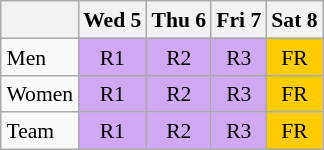<table class="wikitable" style="margin:0.5em auto; font-size:90%; line-height:1.25em; text-align:center;">
<tr>
<th></th>
<th>Wed 5</th>
<th>Thu  6</th>
<th>Fri 7</th>
<th>Sat 8</th>
</tr>
<tr>
<td align=left>Men</td>
<td style="background-color:#D0A9F5;text-align:center;">R1</td>
<td style="background-color:#D0A9F5;text-align:center;">R2</td>
<td style="background-color:#D0A9F5;text-align:center;">R3</td>
<td style="background-color:#ffcc00;text-align:center;">FR</td>
</tr>
<tr>
<td align=left>Women</td>
<td style="background-color:#D0A9F5;text-align:center;">R1</td>
<td style="background-color:#D0A9F5;text-align:center;">R2</td>
<td style="background-color:#D0A9F5;text-align:center;">R3</td>
<td style="background-color:#ffcc00;text-align:center;">FR</td>
</tr>
<tr>
<td align=left>Team</td>
<td style="background-color:#D0A9F5;text-align:center;">R1</td>
<td style="background-color:#D0A9F5;text-align:center;">R2</td>
<td style="background-color:#D0A9F5;text-align:center;">R3</td>
<td style="background-color:#ffcc00;text-align:center;">FR</td>
</tr>
</table>
